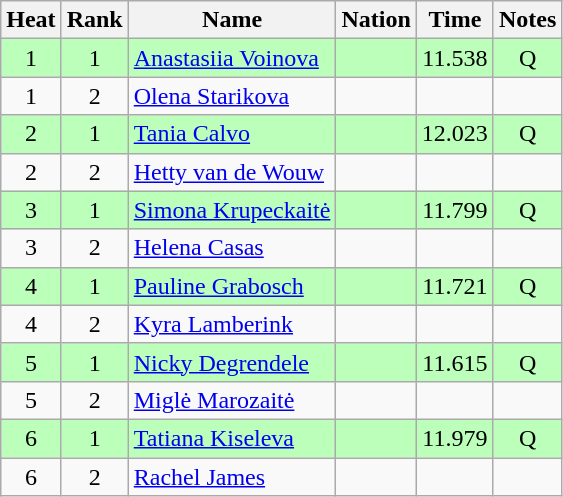<table class="wikitable sortable" style="text-align:center">
<tr>
<th>Heat</th>
<th>Rank</th>
<th>Name</th>
<th>Nation</th>
<th>Time</th>
<th>Notes</th>
</tr>
<tr bgcolor=bbffbb>
<td>1</td>
<td>1</td>
<td align=left><a href='#'>Anastasiia Voinova</a></td>
<td align=left></td>
<td>11.538</td>
<td>Q</td>
</tr>
<tr>
<td>1</td>
<td>2</td>
<td align=left><a href='#'>Olena Starikova</a></td>
<td align=left></td>
<td></td>
<td></td>
</tr>
<tr bgcolor=bbffbb>
<td>2</td>
<td>1</td>
<td align=left><a href='#'>Tania Calvo</a></td>
<td align=left></td>
<td>12.023</td>
<td>Q</td>
</tr>
<tr>
<td>2</td>
<td>2</td>
<td align=left><a href='#'>Hetty van de Wouw</a></td>
<td align=left></td>
<td></td>
<td></td>
</tr>
<tr bgcolor=bbffbb>
<td>3</td>
<td>1</td>
<td align=left><a href='#'>Simona Krupeckaitė</a></td>
<td align=left></td>
<td>11.799</td>
<td>Q</td>
</tr>
<tr>
<td>3</td>
<td>2</td>
<td align=left><a href='#'>Helena Casas</a></td>
<td align=left></td>
<td></td>
<td></td>
</tr>
<tr bgcolor=bbffbb>
<td>4</td>
<td>1</td>
<td align=left><a href='#'>Pauline Grabosch</a></td>
<td align=left></td>
<td>11.721</td>
<td>Q</td>
</tr>
<tr>
<td>4</td>
<td>2</td>
<td align=left><a href='#'>Kyra Lamberink</a></td>
<td align=left></td>
<td></td>
<td></td>
</tr>
<tr bgcolor=bbffbb>
<td>5</td>
<td>1</td>
<td align=left><a href='#'>Nicky Degrendele</a></td>
<td align=left></td>
<td>11.615</td>
<td>Q</td>
</tr>
<tr>
<td>5</td>
<td>2</td>
<td align=left><a href='#'>Miglė Marozaitė</a></td>
<td align=left></td>
<td></td>
<td></td>
</tr>
<tr bgcolor=bbffbb>
<td>6</td>
<td>1</td>
<td align=left><a href='#'>Tatiana Kiseleva</a></td>
<td align=left></td>
<td>11.979</td>
<td>Q</td>
</tr>
<tr>
<td>6</td>
<td>2</td>
<td align=left><a href='#'>Rachel James</a></td>
<td align=left></td>
<td></td>
<td></td>
</tr>
</table>
